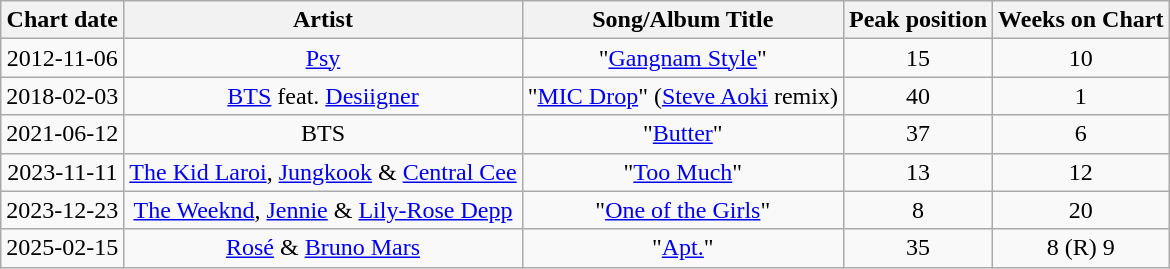<table class="wikitable sortable" style="text-align:center">
<tr>
<th>Chart date</th>
<th>Artist</th>
<th>Song/Album Title</th>
<th>Peak position</th>
<th>Weeks on Chart</th>
</tr>
<tr>
<td>2012-11-06</td>
<td><a href='#'>Psy</a></td>
<td>"<a href='#'>Gangnam Style</a>"</td>
<td>15</td>
<td>10</td>
</tr>
<tr>
<td>2018-02-03</td>
<td><a href='#'>BTS</a> feat. <a href='#'>Desiigner</a></td>
<td>"<a href='#'>MIC Drop</a>" (<a href='#'>Steve Aoki</a> remix)</td>
<td>40</td>
<td>1</td>
</tr>
<tr>
<td>2021-06-12</td>
<td>BTS</td>
<td>"<a href='#'>Butter</a>"</td>
<td>37</td>
<td>6</td>
</tr>
<tr>
<td>2023-11-11</td>
<td><a href='#'>The Kid Laroi</a>, <a href='#'>Jungkook</a> & <a href='#'>Central Cee</a></td>
<td>"<a href='#'>Too Much</a>"</td>
<td>13</td>
<td>12</td>
</tr>
<tr>
<td>2023-12-23</td>
<td><a href='#'>The Weeknd</a>, <a href='#'>Jennie</a> & <a href='#'>Lily-Rose Depp</a></td>
<td>"<a href='#'>One of the Girls</a>"</td>
<td>8</td>
<td>20</td>
</tr>
<tr>
<td>2025-02-15</td>
<td><a href='#'>Rosé</a> & <a href='#'>Bruno Mars</a></td>
<td>"<a href='#'>Apt.</a>"</td>
<td>35</td>
<td>8 (R) 9</td>
</tr>
</table>
